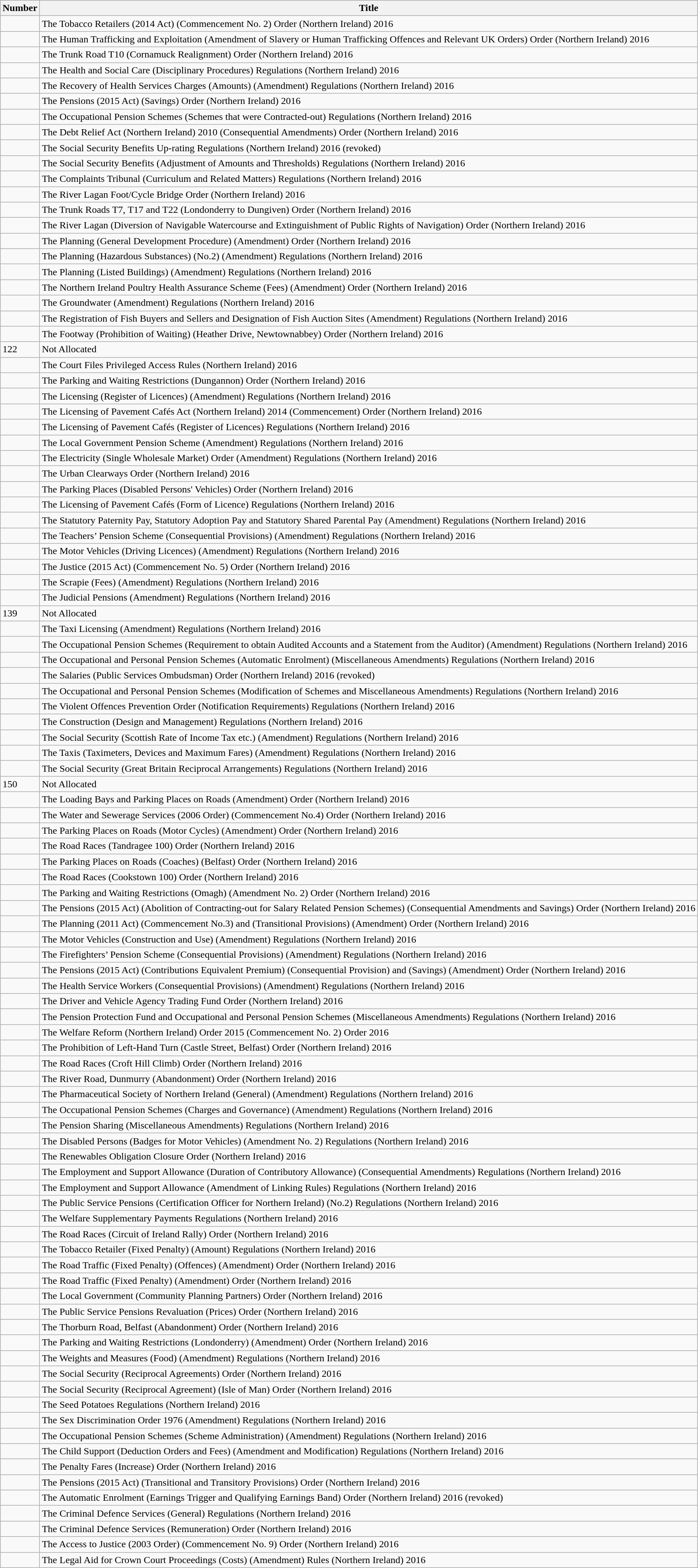<table class="wikitable collapsible">
<tr>
<th>Number</th>
<th>Title</th>
</tr>
<tr>
<td></td>
<td>The Tobacco Retailers (2014 Act) (Commencement No. 2) Order (Northern Ireland) 2016</td>
</tr>
<tr>
<td></td>
<td>The Human Trafficking and Exploitation (Amendment of Slavery or Human Trafficking Offences and Relevant UK Orders) Order (Northern Ireland) 2016</td>
</tr>
<tr>
<td></td>
<td>The Trunk Road T10 (Cornamuck Realignment) Order (Northern Ireland) 2016</td>
</tr>
<tr>
<td></td>
<td>The Health and Social Care (Disciplinary Procedures) Regulations (Northern Ireland) 2016</td>
</tr>
<tr>
<td></td>
<td>The Recovery of Health Services Charges (Amounts) (Amendment) Regulations (Northern Ireland) 2016</td>
</tr>
<tr>
<td></td>
<td>The Pensions (2015 Act) (Savings) Order (Northern Ireland) 2016</td>
</tr>
<tr>
<td></td>
<td>The Occupational Pension Schemes (Schemes that were Contracted-out) Regulations (Northern Ireland) 2016</td>
</tr>
<tr>
<td></td>
<td>The Debt Relief Act (Northern Ireland) 2010 (Consequential Amendments) Order (Northern Ireland) 2016</td>
</tr>
<tr>
<td></td>
<td>The Social Security Benefits Up-rating Regulations (Northern Ireland) 2016 (revoked)</td>
</tr>
<tr>
<td></td>
<td>The Social Security Benefits (Adjustment of Amounts and Thresholds) Regulations (Northern Ireland) 2016</td>
</tr>
<tr>
<td></td>
<td>The Complaints Tribunal (Curriculum and Related Matters) Regulations (Northern Ireland) 2016</td>
</tr>
<tr>
<td></td>
<td>The River Lagan Foot/Cycle Bridge Order (Northern Ireland) 2016</td>
</tr>
<tr>
<td></td>
<td>The Trunk Roads T7, T17 and T22 (Londonderry to Dungiven) Order (Northern Ireland) 2016</td>
</tr>
<tr>
<td></td>
<td>The River Lagan (Diversion of Navigable Watercourse and Extinguishment of Public Rights of Navigation) Order (Northern Ireland) 2016</td>
</tr>
<tr>
<td></td>
<td>The Planning (General Development Procedure) (Amendment) Order (Northern Ireland) 2016</td>
</tr>
<tr>
<td></td>
<td>The Planning (Hazardous Substances) (No.2) (Amendment) Regulations (Northern Ireland) 2016</td>
</tr>
<tr>
<td></td>
<td>The Planning (Listed Buildings) (Amendment) Regulations (Northern Ireland) 2016</td>
</tr>
<tr>
<td></td>
<td>The Northern Ireland Poultry Health Assurance Scheme (Fees) (Amendment) Order (Northern Ireland) 2016</td>
</tr>
<tr>
<td></td>
<td>The Groundwater (Amendment) Regulations (Northern Ireland) 2016</td>
</tr>
<tr>
<td></td>
<td>The Registration of Fish Buyers and Sellers and Designation of Fish Auction Sites (Amendment) Regulations (Northern Ireland) 2016</td>
</tr>
<tr>
<td></td>
<td>The Footway (Prohibition of Waiting) (Heather Drive, Newtownabbey) Order (Northern Ireland) 2016</td>
</tr>
<tr>
<td>122</td>
<td>Not Allocated</td>
</tr>
<tr>
<td></td>
<td>The Court Files Privileged Access Rules (Northern Ireland) 2016</td>
</tr>
<tr>
<td></td>
<td>The Parking and Waiting Restrictions (Dungannon) Order (Northern Ireland) 2016</td>
</tr>
<tr>
<td></td>
<td>The Licensing (Register of Licences) (Amendment) Regulations (Northern Ireland) 2016</td>
</tr>
<tr>
<td></td>
<td>The Licensing of Pavement Cafés Act (Northern Ireland) 2014 (Commencement) Order (Northern Ireland) 2016</td>
</tr>
<tr>
<td></td>
<td>The Licensing of Pavement Cafés (Register of Licences) Regulations (Northern Ireland) 2016</td>
</tr>
<tr>
<td></td>
<td>The Local Government Pension Scheme (Amendment) Regulations (Northern Ireland) 2016</td>
</tr>
<tr>
<td></td>
<td>The Electricity (Single Wholesale Market) Order (Amendment) Regulations (Northern Ireland) 2016</td>
</tr>
<tr>
<td></td>
<td>The Urban Clearways Order (Northern Ireland) 2016</td>
</tr>
<tr>
<td></td>
<td>The Parking Places (Disabled Persons' Vehicles) Order (Northern Ireland) 2016</td>
</tr>
<tr>
<td></td>
<td>The Licensing of Pavement Cafés (Form of Licence) Regulations (Northern Ireland) 2016</td>
</tr>
<tr>
<td></td>
<td>The Statutory Paternity Pay, Statutory Adoption Pay and Statutory Shared Parental Pay (Amendment) Regulations (Northern Ireland) 2016</td>
</tr>
<tr>
<td></td>
<td>The Teachers’ Pension Scheme (Consequential Provisions) (Amendment) Regulations (Northern Ireland) 2016</td>
</tr>
<tr>
<td></td>
<td>The Motor Vehicles (Driving Licences) (Amendment) Regulations (Northern Ireland) 2016</td>
</tr>
<tr>
<td></td>
<td>The Justice (2015 Act) (Commencement No. 5) Order (Northern Ireland) 2016</td>
</tr>
<tr>
<td></td>
<td>The Scrapie (Fees) (Amendment) Regulations (Northern Ireland) 2016</td>
</tr>
<tr>
<td></td>
<td>The Judicial Pensions (Amendment) Regulations (Northern Ireland) 2016</td>
</tr>
<tr>
<td>139</td>
<td>Not Allocated</td>
</tr>
<tr>
<td></td>
<td>The Taxi Licensing (Amendment) Regulations (Northern Ireland) 2016</td>
</tr>
<tr>
<td></td>
<td>The Occupational Pension Schemes (Requirement to obtain Audited Accounts and a Statement from the Auditor) (Amendment) Regulations (Northern Ireland) 2016</td>
</tr>
<tr>
<td></td>
<td>The Occupational and Personal Pension Schemes (Automatic Enrolment) (Miscellaneous Amendments) Regulations (Northern Ireland) 2016</td>
</tr>
<tr>
<td></td>
<td>The Salaries (Public Services Ombudsman) Order (Northern Ireland) 2016 (revoked)</td>
</tr>
<tr>
<td></td>
<td>The Occupational and Personal Pension Schemes (Modification of Schemes and Miscellaneous Amendments) Regulations (Northern Ireland) 2016</td>
</tr>
<tr>
<td></td>
<td>The Violent Offences Prevention Order (Notification Requirements) Regulations (Northern Ireland) 2016</td>
</tr>
<tr>
<td></td>
<td>The Construction (Design and Management) Regulations (Northern Ireland) 2016</td>
</tr>
<tr>
<td></td>
<td>The Social Security (Scottish Rate of Income Tax etc.) (Amendment) Regulations (Northern Ireland) 2016</td>
</tr>
<tr>
<td></td>
<td>The Taxis (Taximeters, Devices and Maximum Fares) (Amendment) Regulations (Northern Ireland) 2016</td>
</tr>
<tr>
<td></td>
<td>The Social Security (Great Britain Reciprocal Arrangements) Regulations (Northern Ireland) 2016</td>
</tr>
<tr>
<td>150</td>
<td>Not Allocated</td>
</tr>
<tr>
<td></td>
<td>The Loading Bays and Parking Places on Roads (Amendment) Order (Northern Ireland) 2016</td>
</tr>
<tr>
<td></td>
<td>The Water and Sewerage Services (2006 Order) (Commencement No.4) Order (Northern Ireland) 2016</td>
</tr>
<tr>
<td></td>
<td>The Parking Places on Roads (Motor Cycles) (Amendment) Order (Northern Ireland) 2016</td>
</tr>
<tr>
<td></td>
<td>The Road Races (Tandragee 100) Order (Northern Ireland) 2016</td>
</tr>
<tr>
<td></td>
<td>The Parking Places on Roads (Coaches) (Belfast) Order (Northern Ireland) 2016</td>
</tr>
<tr>
<td></td>
<td>The Road Races (Cookstown 100) Order (Northern Ireland) 2016</td>
</tr>
<tr>
<td></td>
<td>The Parking and Waiting Restrictions (Omagh) (Amendment No. 2) Order (Northern Ireland) 2016</td>
</tr>
<tr>
<td></td>
<td>The Pensions (2015 Act) (Abolition of Contracting-out for Salary Related Pension Schemes) (Consequential Amendments and Savings) Order (Northern Ireland) 2016</td>
</tr>
<tr>
<td></td>
<td>The Planning (2011 Act) (Commencement No.3) and (Transitional Provisions) (Amendment) Order (Northern Ireland) 2016</td>
</tr>
<tr>
<td></td>
<td>The Motor Vehicles (Construction and Use) (Amendment) Regulations (Northern Ireland) 2016</td>
</tr>
<tr>
<td></td>
<td>The Firefighters’ Pension Scheme (Consequential Provisions) (Amendment) Regulations (Northern Ireland) 2016</td>
</tr>
<tr>
<td></td>
<td>The Pensions (2015 Act) (Contributions Equivalent Premium) (Consequential Provision) and (Savings) (Amendment) Order (Northern Ireland) 2016</td>
</tr>
<tr>
<td></td>
<td>The Health Service Workers (Consequential Provisions) (Amendment) Regulations (Northern Ireland) 2016</td>
</tr>
<tr>
<td></td>
<td>The Driver and Vehicle Agency Trading Fund Order (Northern Ireland) 2016</td>
</tr>
<tr>
<td></td>
<td>The Pension Protection Fund and Occupational and Personal Pension Schemes (Miscellaneous Amendments) Regulations (Northern Ireland) 2016</td>
</tr>
<tr>
<td></td>
<td>The Welfare Reform (Northern Ireland) Order 2015 (Commencement No. 2) Order 2016</td>
</tr>
<tr>
<td></td>
<td>The Prohibition of Left-Hand Turn (Castle Street, Belfast) Order (Northern Ireland) 2016</td>
</tr>
<tr>
<td></td>
<td>The Road Races (Croft Hill Climb) Order (Northern Ireland) 2016</td>
</tr>
<tr>
<td></td>
<td>The River Road, Dunmurry (Abandonment) Order (Northern Ireland) 2016</td>
</tr>
<tr>
<td></td>
<td>The Pharmaceutical Society of Northern Ireland (General) (Amendment) Regulations (Northern Ireland) 2016</td>
</tr>
<tr>
<td></td>
<td>The Occupational Pension Schemes (Charges and Governance) (Amendment) Regulations (Northern Ireland) 2016</td>
</tr>
<tr>
<td></td>
<td>The Pension Sharing (Miscellaneous Amendments) Regulations (Northern Ireland) 2016</td>
</tr>
<tr>
<td></td>
<td>The Disabled Persons (Badges for Motor Vehicles) (Amendment No. 2) Regulations (Northern Ireland) 2016</td>
</tr>
<tr>
<td></td>
<td>The Renewables Obligation Closure Order (Northern Ireland) 2016</td>
</tr>
<tr>
<td></td>
<td>The Employment and Support Allowance (Duration of Contributory Allowance) (Consequential Amendments) Regulations (Northern Ireland) 2016</td>
</tr>
<tr>
<td></td>
<td>The Employment and Support Allowance (Amendment of Linking Rules) Regulations (Northern Ireland) 2016</td>
</tr>
<tr>
<td></td>
<td>The Public Service Pensions (Certification Officer for Northern Ireland) (No.2) Regulations (Northern Ireland) 2016</td>
</tr>
<tr>
<td></td>
<td>The Welfare Supplementary Payments Regulations (Northern Ireland) 2016</td>
</tr>
<tr>
<td></td>
<td>The Road Races (Circuit of Ireland Rally) Order (Northern Ireland) 2016</td>
</tr>
<tr>
<td></td>
<td>The Tobacco Retailer (Fixed Penalty) (Amount) Regulations (Northern Ireland) 2016</td>
</tr>
<tr>
<td></td>
<td>The Road Traffic (Fixed Penalty) (Offences) (Amendment) Order (Northern Ireland) 2016</td>
</tr>
<tr>
<td></td>
<td>The Road Traffic (Fixed Penalty) (Amendment) Order (Northern Ireland) 2016</td>
</tr>
<tr>
<td></td>
<td>The Local Government (Community Planning Partners) Order (Northern Ireland) 2016</td>
</tr>
<tr>
<td></td>
<td>The Public Service Pensions Revaluation (Prices) Order (Northern Ireland) 2016</td>
</tr>
<tr>
<td></td>
<td>The Thorburn Road, Belfast (Abandonment) Order (Northern Ireland) 2016</td>
</tr>
<tr>
<td></td>
<td>The Parking and Waiting Restrictions (Londonderry) (Amendment) Order (Northern Ireland) 2016</td>
</tr>
<tr>
<td></td>
<td>The Weights and Measures (Food) (Amendment) Regulations (Northern Ireland) 2016</td>
</tr>
<tr>
<td></td>
<td>The Social Security (Reciprocal Agreements) Order (Northern Ireland) 2016</td>
</tr>
<tr>
<td></td>
<td>The Social Security (Reciprocal Agreement) (Isle of Man) Order (Northern Ireland) 2016</td>
</tr>
<tr>
<td></td>
<td>The Seed Potatoes Regulations (Northern Ireland) 2016</td>
</tr>
<tr>
<td></td>
<td>The Sex Discrimination Order 1976 (Amendment) Regulations (Northern Ireland) 2016</td>
</tr>
<tr>
<td></td>
<td>The Occupational Pension Schemes (Scheme Administration) (Amendment) Regulations (Northern Ireland) 2016</td>
</tr>
<tr>
<td></td>
<td>The Child Support (Deduction Orders and Fees) (Amendment and Modification) Regulations (Northern Ireland) 2016</td>
</tr>
<tr>
<td></td>
<td>The Penalty Fares (Increase) Order (Northern Ireland) 2016</td>
</tr>
<tr>
<td></td>
<td>The Pensions (2015 Act) (Transitional and Transitory Provisions) Order (Northern Ireland) 2016</td>
</tr>
<tr>
<td></td>
<td>The Automatic Enrolment (Earnings Trigger and Qualifying Earnings Band) Order (Northern Ireland) 2016 (revoked)</td>
</tr>
<tr>
<td></td>
<td>The Criminal Defence Services (General) Regulations (Northern Ireland) 2016</td>
</tr>
<tr>
<td></td>
<td>The Criminal Defence Services (Remuneration) Order (Northern Ireland) 2016</td>
</tr>
<tr>
<td></td>
<td>The Access to Justice (2003 Order) (Commencement No. 9) Order (Northern Ireland) 2016</td>
</tr>
<tr>
<td></td>
<td>The Legal Aid for Crown Court Proceedings (Costs) (Amendment) Rules (Northern Ireland) 2016</td>
</tr>
</table>
